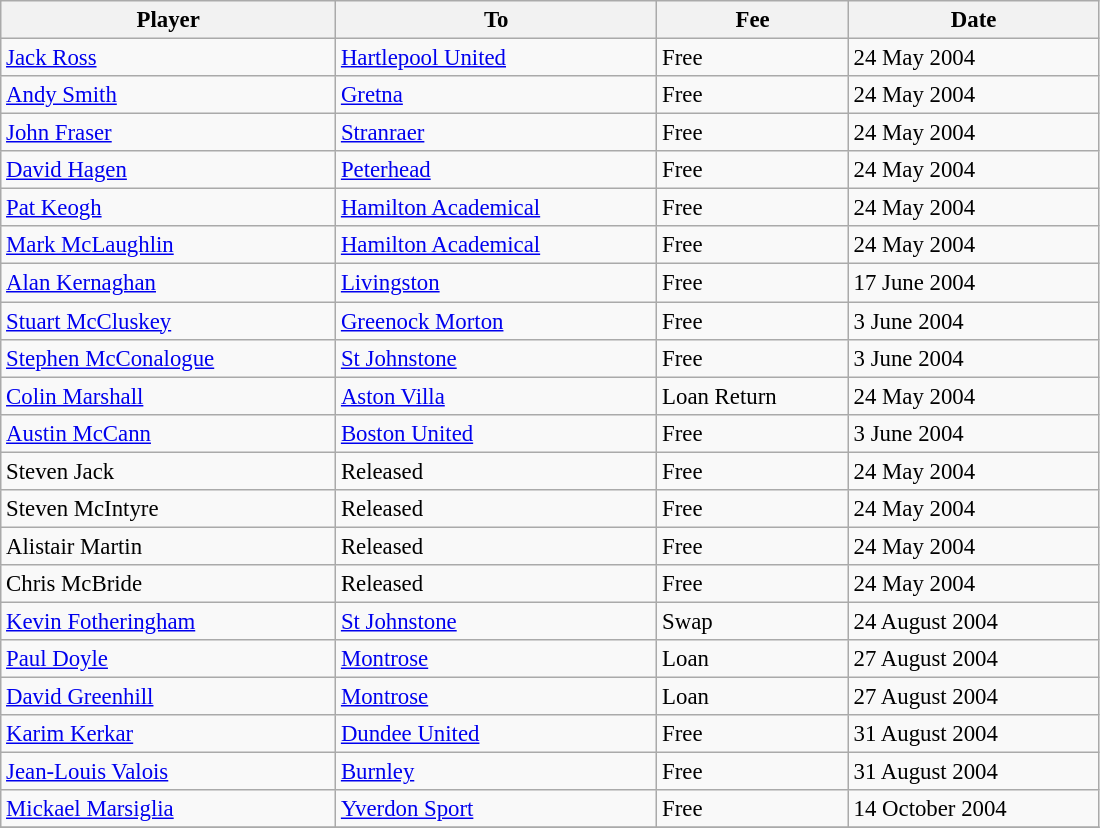<table class="wikitable" style="text-align:center; font-size:95%;width:58%; text-align:left">
<tr>
<th><strong>Player</strong></th>
<th><strong>To</strong></th>
<th><strong>Fee</strong></th>
<th><strong>Date</strong></th>
</tr>
<tr --->
<td> <a href='#'>Jack Ross</a></td>
<td><a href='#'>Hartlepool United</a></td>
<td>Free</td>
<td>24 May 2004</td>
</tr>
<tr --->
<td> <a href='#'>Andy Smith</a></td>
<td><a href='#'>Gretna</a></td>
<td>Free</td>
<td>24 May 2004</td>
</tr>
<tr --->
<td> <a href='#'>John Fraser</a></td>
<td><a href='#'>Stranraer</a></td>
<td>Free</td>
<td>24 May 2004</td>
</tr>
<tr --->
<td> <a href='#'>David Hagen</a></td>
<td><a href='#'>Peterhead</a></td>
<td>Free</td>
<td>24 May 2004</td>
</tr>
<tr --->
<td> <a href='#'>Pat Keogh</a></td>
<td><a href='#'>Hamilton Academical</a></td>
<td>Free</td>
<td>24 May 2004</td>
</tr>
<tr --->
<td> <a href='#'>Mark McLaughlin</a></td>
<td><a href='#'>Hamilton Academical</a></td>
<td>Free</td>
<td>24 May 2004</td>
</tr>
<tr --->
<td> <a href='#'>Alan Kernaghan</a></td>
<td><a href='#'>Livingston</a></td>
<td>Free</td>
<td>17 June 2004</td>
</tr>
<tr --->
<td> <a href='#'>Stuart McCluskey</a></td>
<td><a href='#'>Greenock Morton</a></td>
<td>Free</td>
<td>3 June 2004</td>
</tr>
<tr --->
<td> <a href='#'>Stephen McConalogue</a></td>
<td><a href='#'>St Johnstone</a></td>
<td>Free</td>
<td>3 June 2004</td>
</tr>
<tr --->
<td> <a href='#'>Colin Marshall</a></td>
<td><a href='#'>Aston Villa</a></td>
<td>Loan Return</td>
<td>24 May 2004</td>
</tr>
<tr --->
<td> <a href='#'>Austin McCann</a></td>
<td><a href='#'>Boston United</a></td>
<td>Free</td>
<td>3 June 2004</td>
</tr>
<tr --->
<td> Steven Jack</td>
<td>Released</td>
<td>Free</td>
<td>24 May 2004</td>
</tr>
<tr --->
<td> Steven McIntyre</td>
<td>Released</td>
<td>Free</td>
<td>24 May 2004</td>
</tr>
<tr --->
<td> Alistair Martin</td>
<td>Released</td>
<td>Free</td>
<td>24 May 2004</td>
</tr>
<tr --->
<td> Chris McBride</td>
<td>Released</td>
<td>Free</td>
<td>24 May 2004</td>
</tr>
<tr --->
<td> <a href='#'>Kevin Fotheringham</a></td>
<td><a href='#'>St Johnstone</a></td>
<td>Swap</td>
<td>24 August 2004</td>
</tr>
<tr --->
<td> <a href='#'>Paul Doyle</a></td>
<td><a href='#'>Montrose</a></td>
<td>Loan</td>
<td>27 August 2004</td>
</tr>
<tr --->
<td> <a href='#'>David Greenhill</a></td>
<td><a href='#'>Montrose</a></td>
<td>Loan</td>
<td>27 August 2004</td>
</tr>
<tr --->
<td> <a href='#'>Karim Kerkar</a></td>
<td><a href='#'>Dundee United</a></td>
<td>Free</td>
<td>31 August 2004</td>
</tr>
<tr --->
<td> <a href='#'>Jean-Louis Valois</a></td>
<td><a href='#'>Burnley</a></td>
<td>Free</td>
<td>31 August 2004</td>
</tr>
<tr --->
<td> <a href='#'>Mickael Marsiglia</a></td>
<td><a href='#'>Yverdon Sport</a></td>
<td>Free</td>
<td>14 October 2004</td>
</tr>
<tr --->
</tr>
</table>
